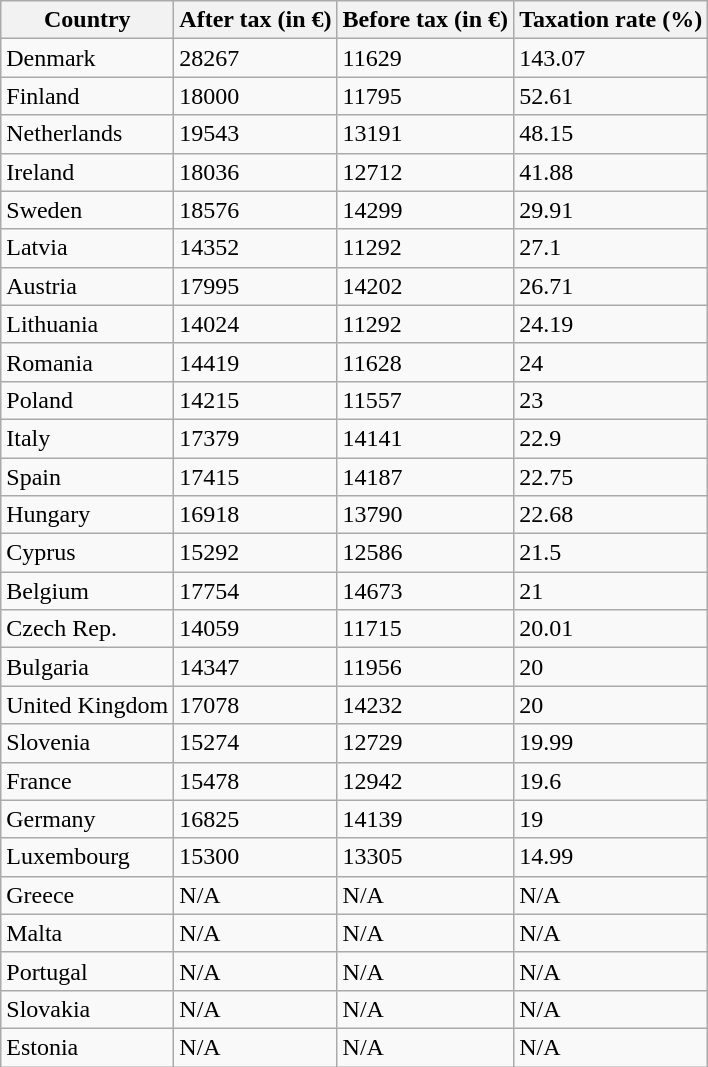<table class="wikitable sortable">
<tr>
<th>Country</th>
<th>After tax (in €)</th>
<th>Before tax (in €)</th>
<th>Taxation rate (%)</th>
</tr>
<tr>
<td>Denmark</td>
<td>28267</td>
<td>11629</td>
<td>143.07</td>
</tr>
<tr>
<td>Finland</td>
<td>18000</td>
<td>11795</td>
<td>52.61</td>
</tr>
<tr>
<td>Netherlands</td>
<td>19543</td>
<td>13191</td>
<td>48.15</td>
</tr>
<tr>
<td>Ireland</td>
<td>18036</td>
<td>12712</td>
<td>41.88</td>
</tr>
<tr>
<td>Sweden</td>
<td>18576</td>
<td>14299</td>
<td>29.91</td>
</tr>
<tr>
<td>Latvia</td>
<td>14352</td>
<td>11292</td>
<td>27.1</td>
</tr>
<tr>
<td>Austria</td>
<td>17995</td>
<td>14202</td>
<td>26.71</td>
</tr>
<tr>
<td>Lithuania</td>
<td>14024</td>
<td>11292</td>
<td>24.19</td>
</tr>
<tr>
<td>Romania</td>
<td>14419</td>
<td>11628</td>
<td>24</td>
</tr>
<tr>
<td>Poland</td>
<td>14215</td>
<td>11557</td>
<td>23</td>
</tr>
<tr>
<td>Italy</td>
<td>17379</td>
<td>14141</td>
<td>22.9</td>
</tr>
<tr>
<td>Spain</td>
<td>17415</td>
<td>14187</td>
<td>22.75</td>
</tr>
<tr>
<td>Hungary</td>
<td>16918</td>
<td>13790</td>
<td>22.68</td>
</tr>
<tr>
<td>Cyprus</td>
<td>15292</td>
<td>12586</td>
<td>21.5</td>
</tr>
<tr>
<td>Belgium</td>
<td>17754</td>
<td>14673</td>
<td>21</td>
</tr>
<tr>
<td>Czech Rep.</td>
<td>14059</td>
<td>11715</td>
<td>20.01</td>
</tr>
<tr>
<td>Bulgaria</td>
<td>14347</td>
<td>11956</td>
<td>20</td>
</tr>
<tr>
<td>United Kingdom</td>
<td>17078</td>
<td>14232</td>
<td>20</td>
</tr>
<tr>
<td>Slovenia</td>
<td>15274</td>
<td>12729</td>
<td>19.99</td>
</tr>
<tr>
<td>France</td>
<td>15478</td>
<td>12942</td>
<td>19.6</td>
</tr>
<tr>
<td>Germany</td>
<td>16825</td>
<td>14139</td>
<td>19</td>
</tr>
<tr>
<td>Luxembourg</td>
<td>15300</td>
<td>13305</td>
<td>14.99</td>
</tr>
<tr>
<td>Greece</td>
<td>N/A</td>
<td>N/A</td>
<td>N/A</td>
</tr>
<tr>
<td>Malta</td>
<td>N/A</td>
<td>N/A</td>
<td>N/A</td>
</tr>
<tr>
<td>Portugal</td>
<td>N/A</td>
<td>N/A</td>
<td>N/A</td>
</tr>
<tr>
<td>Slovakia</td>
<td>N/A</td>
<td>N/A</td>
<td>N/A</td>
</tr>
<tr>
<td>Estonia</td>
<td>N/A</td>
<td>N/A</td>
<td>N/A</td>
</tr>
</table>
